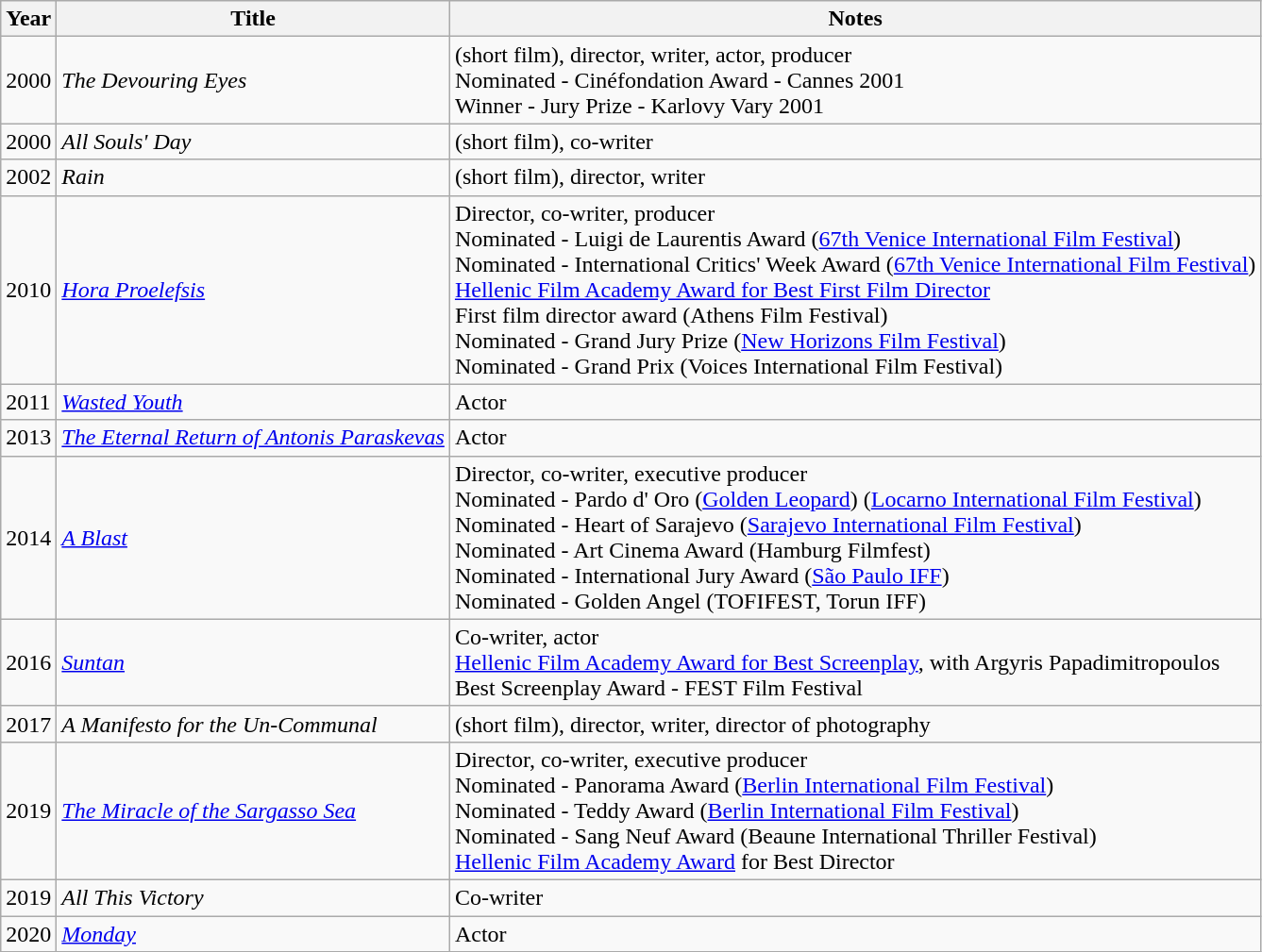<table class="wikitable sortable">
<tr>
<th>Year</th>
<th>Title</th>
<th class="unsortable">Notes</th>
</tr>
<tr>
<td>2000</td>
<td><em>The Devouring Eyes</em></td>
<td>(short film), director, writer, actor, producer<br>Nominated - Cinéfondation Award - Cannes 2001<br>Winner - Jury Prize - Karlovy Vary 2001</td>
</tr>
<tr>
<td>2000</td>
<td><em>All Souls' Day</em></td>
<td>(short film), co-writer</td>
</tr>
<tr>
<td>2002</td>
<td><em>Rain</em></td>
<td>(short film), director, writer</td>
</tr>
<tr>
<td>2010</td>
<td><em><a href='#'>Hora Proelefsis</a></em></td>
<td>Director, co-writer, producer<br>Nominated - Luigi de Laurentis Award (<a href='#'>67th Venice International Film Festival</a>)<br>Nominated - International Critics' Week Award (<a href='#'>67th Venice International Film Festival</a>)<br><a href='#'>Hellenic Film Academy Award for Best First Film Director</a><br>First film director award (Athens Film Festival)<br>Nominated - Grand Jury Prize (<a href='#'>New Horizons Film Festival</a>)<br>Nominated - Grand Prix (Voices International Film Festival)</td>
</tr>
<tr>
<td>2011</td>
<td><em><a href='#'>Wasted Youth</a></em></td>
<td>Actor</td>
</tr>
<tr>
<td>2013</td>
<td><em><a href='#'>The Eternal Return of Antonis Paraskevas</a></em></td>
<td>Actor</td>
</tr>
<tr>
<td>2014</td>
<td><em><a href='#'>A Blast</a></em></td>
<td>Director, co-writer, executive producer<br>Nominated - Pardo d' Oro (<a href='#'>Golden Leopard</a>) (<a href='#'>Locarno International Film Festival</a>)<br>Nominated - Heart of Sarajevo (<a href='#'>Sarajevo International Film Festival</a>)<br>Nominated - Art Cinema Award (Hamburg Filmfest)<br>Nominated - International Jury Award (<a href='#'>São Paulo IFF</a>)<br>Nominated - Golden Angel (TOFIFEST, Torun IFF)<br></td>
</tr>
<tr>
<td>2016</td>
<td><em><a href='#'>Suntan</a></em></td>
<td>Co-writer, actor<br><a href='#'>Hellenic Film Academy Award for Best Screenplay</a>, with Argyris Papadimitropoulos<br>Best Screenplay Award - FEST Film Festival</td>
</tr>
<tr>
<td>2017</td>
<td><em>A Manifesto for the Un-Communal</em></td>
<td>(short film), director, writer, director of photography</td>
</tr>
<tr>
<td>2019</td>
<td><em><a href='#'>The Miracle of the Sargasso Sea</a></em></td>
<td>Director, co-writer, executive producer<br>Nominated - Panorama Award (<a href='#'>Berlin International Film Festival</a>)<br>Nominated - Teddy Award (<a href='#'>Berlin International Film Festival</a>)<br>Nominated - Sang Neuf Award (Beaune International Thriller Festival)<br><a href='#'>Hellenic Film Academy Award</a> for Best Director</td>
</tr>
<tr>
<td>2019</td>
<td><em>All This Victory</em></td>
<td>Co-writer</td>
</tr>
<tr>
<td>2020</td>
<td><em><a href='#'>Monday</a></em></td>
<td>Actor</td>
</tr>
</table>
